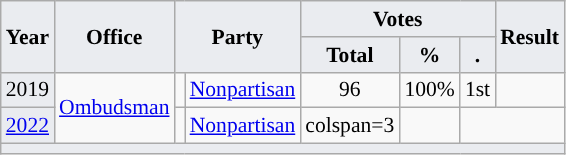<table class="wikitable" style="font-size:90%; text-align:center;">
<tr>
<th style="background-color:#EAECF0;" rowspan=2>Year</th>
<th style="background-color:#EAECF0;" rowspan=2>Office</th>
<th style="background-color:#EAECF0;" colspan=2 rowspan=2>Party</th>
<th style="background-color:#EAECF0;" colspan=3>Votes</th>
<th style="background-color:#EAECF0;" rowspan=2>Result</th>
</tr>
<tr>
<th style="background-color:#EAECF0;">Total</th>
<th style="background-color:#EAECF0;">%</th>
<th style="background-color:#EAECF0;">.</th>
</tr>
<tr>
<td style="background-color:#EAECF0;">2019</td>
<td rowspan=2><a href='#'>Ombudsman</a></td>
<td style="background-color:"></td>
<td><a href='#'>Nonpartisan</a></td>
<td>96</td>
<td>100%</td>
<td>1st</td>
<td></td>
</tr>
<tr>
<td style="background-color:#EAECF0;"><a href='#'>2022</a></td>
<td style="background-color:"></td>
<td><a href='#'>Nonpartisan</a></td>
<td>colspan=3 </td>
<td></td>
</tr>
<tr>
<td style="background-color:#EAECF0;" colspan=8></td>
</tr>
</table>
